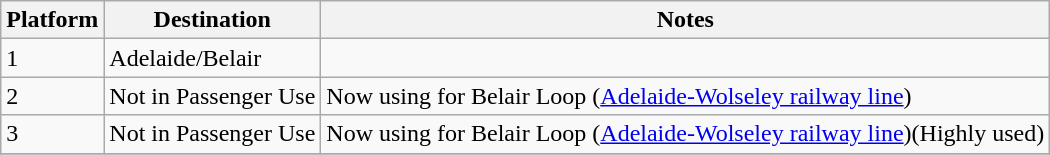<table class="wikitable">
<tr>
<th>Platform</th>
<th>Destination</th>
<th>Notes</th>
</tr>
<tr>
<td style=background:#><span>1</span></td>
<td>Adelaide/Belair</td>
<td></td>
</tr>
<tr>
<td>2</td>
<td>Not in Passenger Use</td>
<td>Now using for Belair Loop (<a href='#'>Adelaide-Wolseley railway line</a>)</td>
</tr>
<tr>
<td>3</td>
<td>Not in Passenger Use</td>
<td>Now using for Belair Loop (<a href='#'>Adelaide-Wolseley railway line</a>)(Highly used)</td>
</tr>
<tr>
</tr>
</table>
